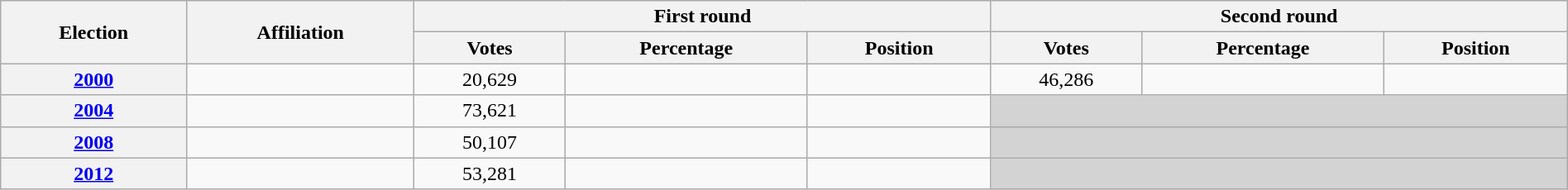<table class="wikitable" style="width:100%;">
<tr>
<th rowspan=2>Election</th>
<th rowspan=2>Affiliation</th>
<th colspan=3>First round</th>
<th colspan=3>Second round</th>
</tr>
<tr>
<th>Votes</th>
<th>Percentage</th>
<th>Position</th>
<th>Votes</th>
<th>Percentage</th>
<th>Position</th>
</tr>
<tr align=center>
<th><a href='#'>2000</a></th>
<td></td>
<td>20,629</td>
<td></td>
<td></td>
<td>46,286</td>
<td></td>
<td></td>
</tr>
<tr align=center>
<th><a href='#'>2004</a></th>
<td></td>
<td>73,621</td>
<td></td>
<td></td>
<td style="background:lightgrey;" colspan="3"></td>
</tr>
<tr align=center>
<th><a href='#'>2008</a></th>
<td></td>
<td>50,107</td>
<td></td>
<td></td>
<td style="background:lightgrey;" colspan="3"></td>
</tr>
<tr align=center>
<th><a href='#'>2012</a></th>
<td></td>
<td>53,281</td>
<td></td>
<td></td>
<td style="background:lightgrey;" colspan="3"></td>
</tr>
</table>
